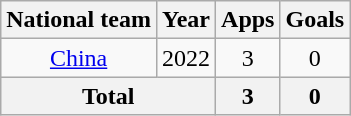<table class="wikitable" style="text-align: center;">
<tr>
<th>National team</th>
<th>Year</th>
<th>Apps</th>
<th>Goals</th>
</tr>
<tr>
<td rowspan="1"><a href='#'>China</a></td>
<td>2022</td>
<td>3</td>
<td>0</td>
</tr>
<tr>
<th colspan="2">Total</th>
<th>3</th>
<th>0</th>
</tr>
</table>
